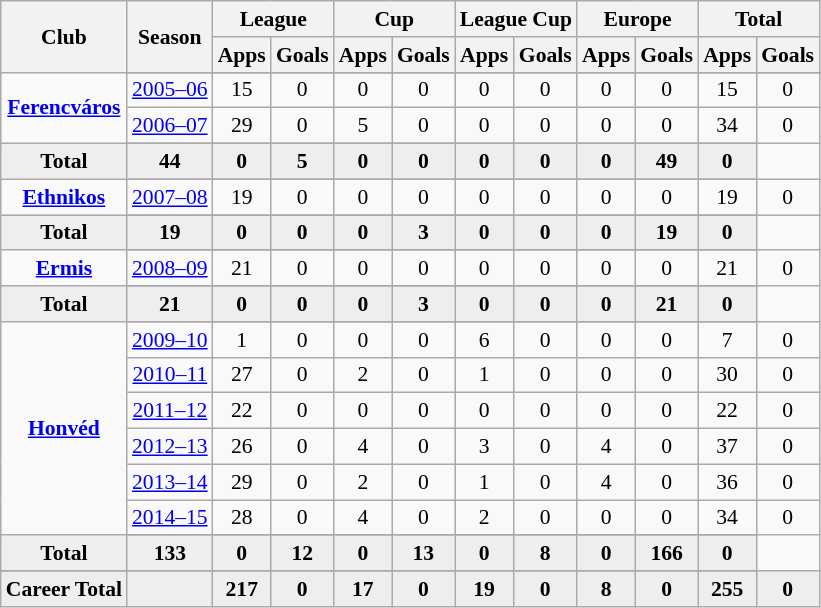<table class="wikitable" style="font-size:90%; text-align: center;">
<tr>
<th rowspan="2">Club</th>
<th rowspan="2">Season</th>
<th colspan="2">League</th>
<th colspan="2">Cup</th>
<th colspan="2">League Cup</th>
<th colspan="2">Europe</th>
<th colspan="2">Total</th>
</tr>
<tr>
<th>Apps</th>
<th>Goals</th>
<th>Apps</th>
<th>Goals</th>
<th>Apps</th>
<th>Goals</th>
<th>Apps</th>
<th>Goals</th>
<th>Apps</th>
<th>Goals</th>
</tr>
<tr ||-||-||-|->
<td rowspan="4" valign="center"><strong><a href='#'>Ferencváros</a></strong></td>
</tr>
<tr>
<td><a href='#'>2005–06</a></td>
<td>15</td>
<td>0</td>
<td>0</td>
<td>0</td>
<td>0</td>
<td>0</td>
<td>0</td>
<td>0</td>
<td>15</td>
<td>0</td>
</tr>
<tr>
<td><a href='#'>2006–07</a></td>
<td>29</td>
<td>0</td>
<td>5</td>
<td>0</td>
<td>0</td>
<td>0</td>
<td>0</td>
<td>0</td>
<td>34</td>
<td>0</td>
</tr>
<tr>
</tr>
<tr style="font-weight:bold; background-color:#eeeeee;">
<td>Total</td>
<td>44</td>
<td>0</td>
<td>5</td>
<td>0</td>
<td>0</td>
<td>0</td>
<td>0</td>
<td>0</td>
<td>49</td>
<td>0</td>
</tr>
<tr>
<td rowspan="3" valign="center"><strong><a href='#'>Ethnikos</a></strong></td>
</tr>
<tr>
<td><a href='#'>2007–08</a></td>
<td>19</td>
<td>0</td>
<td>0</td>
<td>0</td>
<td>0</td>
<td>0</td>
<td>0</td>
<td>0</td>
<td>19</td>
<td>0</td>
</tr>
<tr>
</tr>
<tr style="font-weight:bold; background-color:#eeeeee;">
<td>Total</td>
<td>19</td>
<td>0</td>
<td>0</td>
<td>0</td>
<td>3</td>
<td>0</td>
<td>0</td>
<td>0</td>
<td>19</td>
<td>0</td>
</tr>
<tr>
<td rowspan="3" valign="center"><strong><a href='#'>Ermis</a></strong></td>
</tr>
<tr>
<td><a href='#'>2008–09</a></td>
<td>21</td>
<td>0</td>
<td>0</td>
<td>0</td>
<td>0</td>
<td>0</td>
<td>0</td>
<td>0</td>
<td>21</td>
<td>0</td>
</tr>
<tr>
</tr>
<tr style="font-weight:bold; background-color:#eeeeee;">
<td>Total</td>
<td>21</td>
<td>0</td>
<td>0</td>
<td>0</td>
<td>3</td>
<td>0</td>
<td>0</td>
<td>0</td>
<td>21</td>
<td>0</td>
</tr>
<tr>
<td rowspan="8" valign="center"><strong><a href='#'>Honvéd</a></strong></td>
</tr>
<tr>
<td><a href='#'>2009–10</a></td>
<td>1</td>
<td>0</td>
<td>0</td>
<td>0</td>
<td>6</td>
<td>0</td>
<td>0</td>
<td>0</td>
<td>7</td>
<td>0</td>
</tr>
<tr>
<td><a href='#'>2010–11</a></td>
<td>27</td>
<td>0</td>
<td>2</td>
<td>0</td>
<td>1</td>
<td>0</td>
<td>0</td>
<td>0</td>
<td>30</td>
<td>0</td>
</tr>
<tr>
<td><a href='#'>2011–12</a></td>
<td>22</td>
<td>0</td>
<td>0</td>
<td>0</td>
<td>0</td>
<td>0</td>
<td>0</td>
<td>0</td>
<td>22</td>
<td>0</td>
</tr>
<tr>
<td><a href='#'>2012–13</a></td>
<td>26</td>
<td>0</td>
<td>4</td>
<td>0</td>
<td>3</td>
<td>0</td>
<td>4</td>
<td>0</td>
<td>37</td>
<td>0</td>
</tr>
<tr>
<td><a href='#'>2013–14</a></td>
<td>29</td>
<td>0</td>
<td>2</td>
<td>0</td>
<td>1</td>
<td>0</td>
<td>4</td>
<td>0</td>
<td>36</td>
<td>0</td>
</tr>
<tr>
<td><a href='#'>2014–15</a></td>
<td>28</td>
<td>0</td>
<td>4</td>
<td>0</td>
<td>2</td>
<td>0</td>
<td>0</td>
<td>0</td>
<td>34</td>
<td>0</td>
</tr>
<tr>
</tr>
<tr style="font-weight:bold; background-color:#eeeeee;">
<td>Total</td>
<td>133</td>
<td>0</td>
<td>12</td>
<td>0</td>
<td>13</td>
<td>0</td>
<td>8</td>
<td>0</td>
<td>166</td>
<td>0</td>
</tr>
<tr>
</tr>
<tr style="font-weight:bold; background-color:#eeeeee;">
<td rowspan="2" valign="top"><strong>Career Total</strong></td>
<td></td>
<td><strong>217</strong></td>
<td><strong>0</strong></td>
<td><strong>17</strong></td>
<td><strong>0</strong></td>
<td><strong>19</strong></td>
<td><strong>0</strong></td>
<td><strong>8</strong></td>
<td><strong>0</strong></td>
<td><strong>255</strong></td>
<td><strong>0</strong></td>
</tr>
</table>
